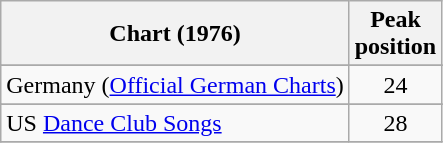<table class="wikitable sortable">
<tr>
<th>Chart (1976)</th>
<th>Peak<br>position</th>
</tr>
<tr>
</tr>
<tr>
</tr>
<tr>
<td>Germany (<a href='#'>Official German Charts</a>)</td>
<td align="center">24</td>
</tr>
<tr>
</tr>
<tr>
</tr>
<tr>
</tr>
<tr>
<td>US <a href='#'>Dance Club Songs</a></td>
<td align="center">28</td>
</tr>
<tr>
</tr>
</table>
